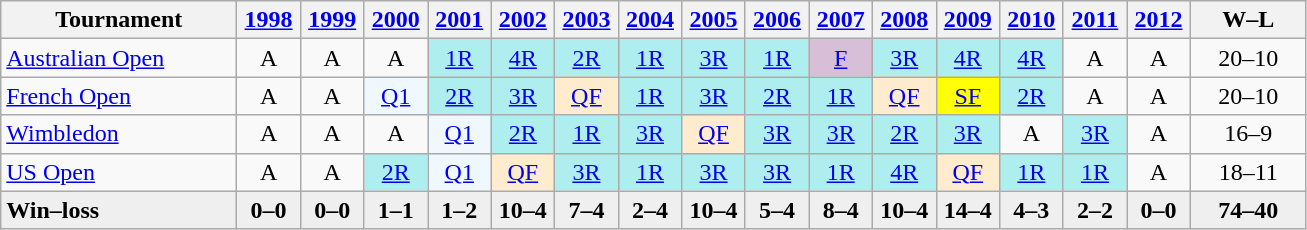<table class=wikitable style=text-align:center>
<tr>
<th width=150>Tournament</th>
<th width=35><a href='#'>1998</a></th>
<th width=35><a href='#'>1999</a></th>
<th width=35><a href='#'>2000</a></th>
<th width=35><a href='#'>2001</a></th>
<th width=35><a href='#'>2002</a></th>
<th width=35><a href='#'>2003</a></th>
<th width=35><a href='#'>2004</a></th>
<th width=35><a href='#'>2005</a></th>
<th width=35><a href='#'>2006</a></th>
<th width=35><a href='#'>2007</a></th>
<th width=35><a href='#'>2008</a></th>
<th width=35><a href='#'>2009</a></th>
<th width=35><a href='#'>2010</a></th>
<th width=35><a href='#'>2011</a></th>
<th width=35><a href='#'>2012</a></th>
<th width=70>W–L</th>
</tr>
<tr>
<td align=left><a href='#'>Australian Open</a></td>
<td>A</td>
<td>A</td>
<td>A</td>
<td bgcolor=#afeeee><a href='#'>1R</a></td>
<td bgcolor=#afeeee><a href='#'>4R</a></td>
<td bgcolor=#afeeee><a href='#'>2R</a></td>
<td bgcolor=#afeeee><a href='#'>1R</a></td>
<td bgcolor=#afeeee><a href='#'>3R</a></td>
<td bgcolor=#afeeee><a href='#'>1R</a></td>
<td bgcolor=thistle><a href='#'>F</a></td>
<td bgcolor=#afeeee><a href='#'>3R</a></td>
<td bgcolor=#afeeee><a href='#'>4R</a></td>
<td bgcolor=#afeeee><a href='#'>4R</a></td>
<td>A</td>
<td>A</td>
<td>20–10</td>
</tr>
<tr>
<td align=left><a href='#'>French Open</a></td>
<td>A</td>
<td>A</td>
<td bgcolor=#f0f8ff><a href='#'>Q1</a></td>
<td bgcolor=#afeeee><a href='#'>2R</a></td>
<td bgcolor=#afeeee><a href='#'>3R</a></td>
<td bgcolor=#ffebcd><a href='#'>QF</a></td>
<td bgcolor=#afeeee><a href='#'>1R</a></td>
<td bgcolor=#afeeee><a href='#'>3R</a></td>
<td bgcolor=#afeeee><a href='#'>2R</a></td>
<td bgcolor=#afeeee><a href='#'>1R</a></td>
<td bgcolor=#ffebcd><a href='#'>QF</a></td>
<td bgcolor=yellow><a href='#'>SF</a></td>
<td bgcolor=#afeeee><a href='#'>2R</a></td>
<td>A</td>
<td>A</td>
<td>20–10</td>
</tr>
<tr>
<td align=left><a href='#'>Wimbledon</a></td>
<td>A</td>
<td>A</td>
<td>A</td>
<td bgcolor=#f0f8ff><a href='#'>Q1</a></td>
<td bgcolor=#afeeee><a href='#'>2R</a></td>
<td bgcolor=#afeeee><a href='#'>1R</a></td>
<td bgcolor=#afeeee><a href='#'>3R</a></td>
<td bgcolor=#ffebcd><a href='#'>QF</a></td>
<td bgcolor=#afeeee><a href='#'>3R</a></td>
<td bgcolor=#afeeee><a href='#'>3R</a></td>
<td bgcolor=#afeeee><a href='#'>2R</a></td>
<td bgcolor=#afeeee><a href='#'>3R</a></td>
<td>A</td>
<td bgcolor=#afeeee><a href='#'>3R</a></td>
<td>A</td>
<td>16–9</td>
</tr>
<tr>
<td align=left><a href='#'>US Open</a></td>
<td>A</td>
<td>A</td>
<td bgcolor=#afeeee><a href='#'>2R</a></td>
<td bgcolor=#f0f8ff><a href='#'>Q1</a></td>
<td bgcolor=#ffebcd><a href='#'>QF</a></td>
<td bgcolor=#afeeee><a href='#'>3R</a></td>
<td bgcolor=#afeeee><a href='#'>1R</a></td>
<td bgcolor=#afeeee><a href='#'>3R</a></td>
<td bgcolor=#afeeee><a href='#'>3R</a></td>
<td bgcolor=#afeeee><a href='#'>1R</a></td>
<td bgcolor=#afeeee><a href='#'>4R</a></td>
<td bgcolor=#ffebcd><a href='#'>QF</a></td>
<td bgcolor=#afeeee><a href='#'>1R</a></td>
<td bgcolor=#afeeee><a href='#'>1R</a></td>
<td>A</td>
<td>18–11</td>
</tr>
<tr style="font-weight:bold; background:#efefef;">
<td style=text-align:left>Win–loss</td>
<td>0–0</td>
<td>0–0</td>
<td>1–1</td>
<td>1–2</td>
<td>10–4</td>
<td>7–4</td>
<td>2–4</td>
<td>10–4</td>
<td>5–4</td>
<td>8–4</td>
<td>10–4</td>
<td>14–4</td>
<td>4–3</td>
<td>2–2</td>
<td>0–0</td>
<td>74–40</td>
</tr>
</table>
